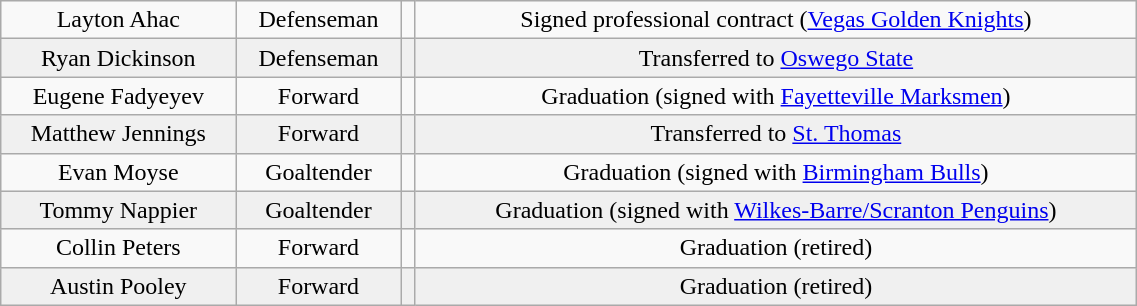<table class="wikitable" width="60%">
<tr align="center" bgcolor="">
<td>Layton Ahac</td>
<td>Defenseman</td>
<td></td>
<td>Signed professional contract (<a href='#'>Vegas Golden Knights</a>)</td>
</tr>
<tr align="center" bgcolor="f0f0f0">
<td>Ryan Dickinson</td>
<td>Defenseman</td>
<td></td>
<td>Transferred to <a href='#'>Oswego State</a></td>
</tr>
<tr align="center" bgcolor="">
<td>Eugene Fadyeyev</td>
<td>Forward</td>
<td></td>
<td>Graduation (signed with <a href='#'>Fayetteville Marksmen</a>)</td>
</tr>
<tr align="center" bgcolor="f0f0f0">
<td>Matthew Jennings</td>
<td>Forward</td>
<td></td>
<td>Transferred to <a href='#'>St. Thomas</a></td>
</tr>
<tr align="center" bgcolor="">
<td>Evan Moyse</td>
<td>Goaltender</td>
<td></td>
<td>Graduation (signed with <a href='#'>Birmingham Bulls</a>)</td>
</tr>
<tr align="center" bgcolor="f0f0f0">
<td>Tommy Nappier</td>
<td>Goaltender</td>
<td></td>
<td>Graduation (signed with <a href='#'>Wilkes-Barre/Scranton Penguins</a>)</td>
</tr>
<tr align="center" bgcolor="">
<td>Collin Peters</td>
<td>Forward</td>
<td></td>
<td>Graduation (retired)</td>
</tr>
<tr align="center" bgcolor="f0f0f0">
<td>Austin Pooley</td>
<td>Forward</td>
<td></td>
<td>Graduation (retired)</td>
</tr>
</table>
